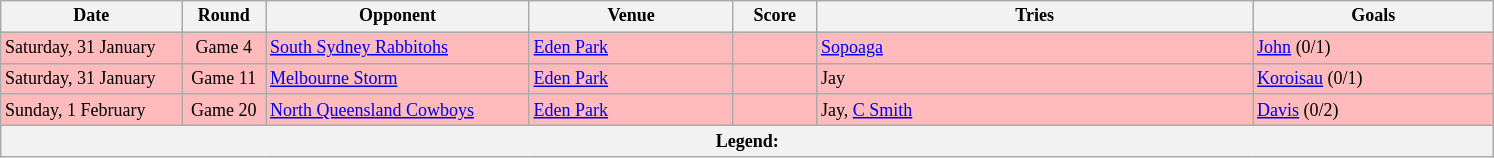<table class="wikitable" style="font-size:75%;">
<tr>
<th width="115">Date</th>
<th width="50">Round</th>
<th width="170">Opponent</th>
<th width="130">Venue</th>
<th width="50">Score</th>
<th width="285">Tries</th>
<th width="155">Goals</th>
</tr>
<tr bgcolor=#FFBBBB>
<td>Saturday, 31 January</td>
<td style="text-align:center;">Game 4</td>
<td> <a href='#'>South Sydney Rabbitohs</a></td>
<td><a href='#'>Eden Park</a></td>
<td style="text-align:center;"></td>
<td><a href='#'>Sopoaga</a></td>
<td><a href='#'>John</a> (0/1)</td>
</tr>
<tr bgcolor=FFBBBB>
<td>Saturday, 31 January</td>
<td style="text-align:center;">Game 11</td>
<td> <a href='#'>Melbourne Storm</a></td>
<td><a href='#'>Eden Park</a></td>
<td style="text-align:center;"></td>
<td>Jay</td>
<td><a href='#'>Koroisau</a> (0/1)</td>
</tr>
<tr bgcolor=FFBBBB>
<td>Sunday, 1 February</td>
<td style="text-align:center;">Game 20</td>
<td> <a href='#'>North Queensland Cowboys</a></td>
<td><a href='#'>Eden Park</a></td>
<td style="text-align:center;"></td>
<td>Jay, <a href='#'>C Smith</a></td>
<td><a href='#'>Davis</a> (0/2)</td>
</tr>
<tr>
<th colspan="8">Legend:    </th>
</tr>
</table>
